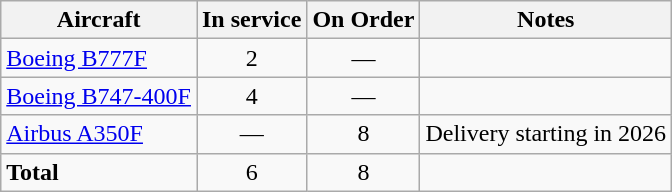<table class="wikitable sortable toccolours" cellpadding="3" border="1" style="border-collapse:collapse">
<tr>
<th>Aircraft</th>
<th>In service</th>
<th>On Order</th>
<th>Notes</th>
</tr>
<tr>
<td><a href='#'>Boeing B777F</a></td>
<td align="center">2</td>
<td align="center">—</td>
<td></td>
</tr>
<tr>
<td><a href='#'>Boeing B747-400F</a></td>
<td align="center">4</td>
<td align="center">—</td>
<td></td>
</tr>
<tr>
<td><a href='#'>Airbus A350F</a></td>
<td align="center">—</td>
<td align="center">8</td>
<td>Delivery starting in 2026</td>
</tr>
<tr>
<td><strong>Total</strong></td>
<td align="center">6</td>
<td align="center">8</td>
<td></td>
</tr>
</table>
